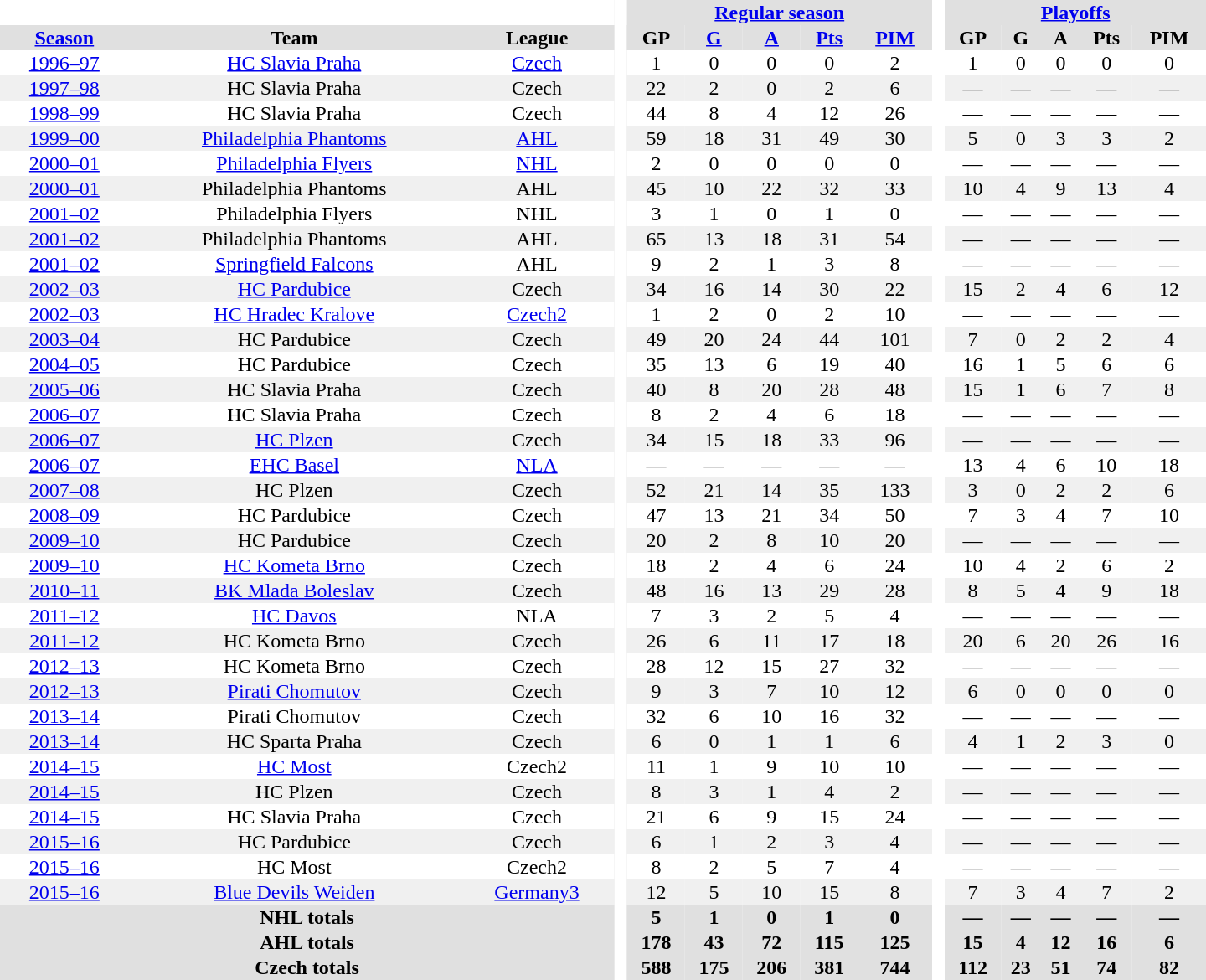<table border="0" cellpadding="1" cellspacing="0" style="text-align:center; width:60em">
<tr bgcolor="#e0e0e0">
<th colspan="3" bgcolor="#ffffff"> </th>
<th rowspan="99" bgcolor="#ffffff"> </th>
<th colspan="5"><a href='#'>Regular season</a></th>
<th rowspan="99" bgcolor="#ffffff"> </th>
<th colspan="5"><a href='#'>Playoffs</a></th>
</tr>
<tr bgcolor="#e0e0e0">
<th><a href='#'>Season</a></th>
<th>Team</th>
<th>League</th>
<th>GP</th>
<th><a href='#'>G</a></th>
<th><a href='#'>A</a></th>
<th><a href='#'>Pts</a></th>
<th><a href='#'>PIM</a></th>
<th>GP</th>
<th>G</th>
<th>A</th>
<th>Pts</th>
<th>PIM</th>
</tr>
<tr>
<td><a href='#'>1996–97</a></td>
<td><a href='#'>HC Slavia Praha</a></td>
<td><a href='#'>Czech</a></td>
<td>1</td>
<td>0</td>
<td>0</td>
<td>0</td>
<td>2</td>
<td>1</td>
<td>0</td>
<td>0</td>
<td>0</td>
<td>0</td>
</tr>
<tr bgcolor="#f0f0f0">
<td><a href='#'>1997–98</a></td>
<td>HC Slavia Praha</td>
<td>Czech</td>
<td>22</td>
<td>2</td>
<td>0</td>
<td>2</td>
<td>6</td>
<td>—</td>
<td>—</td>
<td>—</td>
<td>—</td>
<td>—</td>
</tr>
<tr>
<td><a href='#'>1998–99</a></td>
<td>HC Slavia Praha</td>
<td>Czech</td>
<td>44</td>
<td>8</td>
<td>4</td>
<td>12</td>
<td>26</td>
<td>—</td>
<td>—</td>
<td>—</td>
<td>—</td>
<td>—</td>
</tr>
<tr bgcolor="#f0f0f0">
<td><a href='#'>1999–00</a></td>
<td><a href='#'>Philadelphia Phantoms</a></td>
<td><a href='#'>AHL</a></td>
<td>59</td>
<td>18</td>
<td>31</td>
<td>49</td>
<td>30</td>
<td>5</td>
<td>0</td>
<td>3</td>
<td>3</td>
<td>2</td>
</tr>
<tr>
<td><a href='#'>2000–01</a></td>
<td><a href='#'>Philadelphia Flyers</a></td>
<td><a href='#'>NHL</a></td>
<td>2</td>
<td>0</td>
<td>0</td>
<td>0</td>
<td>0</td>
<td>—</td>
<td>—</td>
<td>—</td>
<td>—</td>
<td>—</td>
</tr>
<tr bgcolor="#f0f0f0">
<td><a href='#'>2000–01</a></td>
<td>Philadelphia Phantoms</td>
<td>AHL</td>
<td>45</td>
<td>10</td>
<td>22</td>
<td>32</td>
<td>33</td>
<td>10</td>
<td>4</td>
<td>9</td>
<td>13</td>
<td>4</td>
</tr>
<tr>
<td><a href='#'>2001–02</a></td>
<td>Philadelphia Flyers</td>
<td>NHL</td>
<td>3</td>
<td>1</td>
<td>0</td>
<td>1</td>
<td>0</td>
<td>—</td>
<td>—</td>
<td>—</td>
<td>—</td>
<td>—</td>
</tr>
<tr bgcolor="#f0f0f0">
<td><a href='#'>2001–02</a></td>
<td>Philadelphia Phantoms</td>
<td>AHL</td>
<td>65</td>
<td>13</td>
<td>18</td>
<td>31</td>
<td>54</td>
<td>—</td>
<td>—</td>
<td>—</td>
<td>—</td>
<td>—</td>
</tr>
<tr>
<td><a href='#'>2001–02</a></td>
<td><a href='#'>Springfield Falcons</a></td>
<td>AHL</td>
<td>9</td>
<td>2</td>
<td>1</td>
<td>3</td>
<td>8</td>
<td>—</td>
<td>—</td>
<td>—</td>
<td>—</td>
<td>—</td>
</tr>
<tr bgcolor="#f0f0f0">
<td><a href='#'>2002–03</a></td>
<td><a href='#'>HC Pardubice</a></td>
<td>Czech</td>
<td>34</td>
<td>16</td>
<td>14</td>
<td>30</td>
<td>22</td>
<td>15</td>
<td>2</td>
<td>4</td>
<td>6</td>
<td>12</td>
</tr>
<tr>
<td><a href='#'>2002–03</a></td>
<td><a href='#'>HC Hradec Kralove</a></td>
<td><a href='#'>Czech2</a></td>
<td>1</td>
<td>2</td>
<td>0</td>
<td>2</td>
<td>10</td>
<td>—</td>
<td>—</td>
<td>—</td>
<td>—</td>
<td>—</td>
</tr>
<tr bgcolor="#f0f0f0">
<td><a href='#'>2003–04</a></td>
<td>HC Pardubice</td>
<td>Czech</td>
<td>49</td>
<td>20</td>
<td>24</td>
<td>44</td>
<td>101</td>
<td>7</td>
<td>0</td>
<td>2</td>
<td>2</td>
<td>4</td>
</tr>
<tr>
<td><a href='#'>2004–05</a></td>
<td>HC Pardubice</td>
<td>Czech</td>
<td>35</td>
<td>13</td>
<td>6</td>
<td>19</td>
<td>40</td>
<td>16</td>
<td>1</td>
<td>5</td>
<td>6</td>
<td>6</td>
</tr>
<tr bgcolor="#f0f0f0">
<td><a href='#'>2005–06</a></td>
<td>HC Slavia Praha</td>
<td>Czech</td>
<td>40</td>
<td>8</td>
<td>20</td>
<td>28</td>
<td>48</td>
<td>15</td>
<td>1</td>
<td>6</td>
<td>7</td>
<td>8</td>
</tr>
<tr>
<td><a href='#'>2006–07</a></td>
<td>HC Slavia Praha</td>
<td>Czech</td>
<td>8</td>
<td>2</td>
<td>4</td>
<td>6</td>
<td>18</td>
<td>—</td>
<td>—</td>
<td>—</td>
<td>—</td>
<td>—</td>
</tr>
<tr bgcolor="#f0f0f0">
<td><a href='#'>2006–07</a></td>
<td><a href='#'>HC Plzen</a></td>
<td>Czech</td>
<td>34</td>
<td>15</td>
<td>18</td>
<td>33</td>
<td>96</td>
<td>—</td>
<td>—</td>
<td>—</td>
<td>—</td>
<td>—</td>
</tr>
<tr>
<td><a href='#'>2006–07</a></td>
<td><a href='#'>EHC Basel</a></td>
<td><a href='#'>NLA</a></td>
<td>—</td>
<td>—</td>
<td>—</td>
<td>—</td>
<td>—</td>
<td>13</td>
<td>4</td>
<td>6</td>
<td>10</td>
<td>18</td>
</tr>
<tr bgcolor="#f0f0f0">
<td><a href='#'>2007–08</a></td>
<td>HC Plzen</td>
<td>Czech</td>
<td>52</td>
<td>21</td>
<td>14</td>
<td>35</td>
<td>133</td>
<td>3</td>
<td>0</td>
<td>2</td>
<td>2</td>
<td>6</td>
</tr>
<tr>
<td><a href='#'>2008–09</a></td>
<td>HC Pardubice</td>
<td>Czech</td>
<td>47</td>
<td>13</td>
<td>21</td>
<td>34</td>
<td>50</td>
<td>7</td>
<td>3</td>
<td>4</td>
<td>7</td>
<td>10</td>
</tr>
<tr bgcolor="#f0f0f0">
<td><a href='#'>2009–10</a></td>
<td>HC Pardubice</td>
<td>Czech</td>
<td>20</td>
<td>2</td>
<td>8</td>
<td>10</td>
<td>20</td>
<td>—</td>
<td>—</td>
<td>—</td>
<td>—</td>
<td>—</td>
</tr>
<tr>
<td><a href='#'>2009–10</a></td>
<td><a href='#'>HC Kometa Brno</a></td>
<td>Czech</td>
<td>18</td>
<td>2</td>
<td>4</td>
<td>6</td>
<td>24</td>
<td>10</td>
<td>4</td>
<td>2</td>
<td>6</td>
<td>2</td>
</tr>
<tr bgcolor="#f0f0f0">
<td><a href='#'>2010–11</a></td>
<td><a href='#'>BK Mlada Boleslav</a></td>
<td>Czech</td>
<td>48</td>
<td>16</td>
<td>13</td>
<td>29</td>
<td>28</td>
<td>8</td>
<td>5</td>
<td>4</td>
<td>9</td>
<td>18</td>
</tr>
<tr>
<td><a href='#'>2011–12</a></td>
<td><a href='#'>HC Davos</a></td>
<td>NLA</td>
<td>7</td>
<td>3</td>
<td>2</td>
<td>5</td>
<td>4</td>
<td>—</td>
<td>—</td>
<td>—</td>
<td>—</td>
<td>—</td>
</tr>
<tr bgcolor="#f0f0f0">
<td><a href='#'>2011–12</a></td>
<td>HC Kometa Brno</td>
<td>Czech</td>
<td>26</td>
<td>6</td>
<td>11</td>
<td>17</td>
<td>18</td>
<td>20</td>
<td>6</td>
<td>20</td>
<td>26</td>
<td>16</td>
</tr>
<tr>
<td><a href='#'>2012–13</a></td>
<td>HC Kometa Brno</td>
<td>Czech</td>
<td>28</td>
<td>12</td>
<td>15</td>
<td>27</td>
<td>32</td>
<td>—</td>
<td>—</td>
<td>—</td>
<td>—</td>
<td>—</td>
</tr>
<tr bgcolor="#f0f0f0">
<td><a href='#'>2012–13</a></td>
<td><a href='#'>Pirati Chomutov</a></td>
<td>Czech</td>
<td>9</td>
<td>3</td>
<td>7</td>
<td>10</td>
<td>12</td>
<td>6</td>
<td>0</td>
<td>0</td>
<td>0</td>
<td>0</td>
</tr>
<tr>
<td><a href='#'>2013–14</a></td>
<td>Pirati Chomutov</td>
<td>Czech</td>
<td>32</td>
<td>6</td>
<td>10</td>
<td>16</td>
<td>32</td>
<td>—</td>
<td>—</td>
<td>—</td>
<td>—</td>
<td>—</td>
</tr>
<tr bgcolor="#f0f0f0">
<td><a href='#'>2013–14</a></td>
<td>HC Sparta Praha</td>
<td>Czech</td>
<td>6</td>
<td>0</td>
<td>1</td>
<td>1</td>
<td>6</td>
<td>4</td>
<td>1</td>
<td>2</td>
<td>3</td>
<td>0</td>
</tr>
<tr>
<td><a href='#'>2014–15</a></td>
<td><a href='#'>HC Most</a></td>
<td>Czech2</td>
<td>11</td>
<td>1</td>
<td>9</td>
<td>10</td>
<td>10</td>
<td>—</td>
<td>—</td>
<td>—</td>
<td>—</td>
<td>—</td>
</tr>
<tr bgcolor="#f0f0f0">
<td><a href='#'>2014–15</a></td>
<td>HC Plzen</td>
<td>Czech</td>
<td>8</td>
<td>3</td>
<td>1</td>
<td>4</td>
<td>2</td>
<td>—</td>
<td>—</td>
<td>—</td>
<td>—</td>
<td>—</td>
</tr>
<tr>
<td><a href='#'>2014–15</a></td>
<td>HC Slavia Praha</td>
<td>Czech</td>
<td>21</td>
<td>6</td>
<td>9</td>
<td>15</td>
<td>24</td>
<td>—</td>
<td>—</td>
<td>—</td>
<td>—</td>
<td>—</td>
</tr>
<tr bgcolor="#f0f0f0">
<td><a href='#'>2015–16</a></td>
<td>HC Pardubice</td>
<td>Czech</td>
<td>6</td>
<td>1</td>
<td>2</td>
<td>3</td>
<td>4</td>
<td>—</td>
<td>—</td>
<td>—</td>
<td>—</td>
<td>—</td>
</tr>
<tr>
<td><a href='#'>2015–16</a></td>
<td>HC Most</td>
<td>Czech2</td>
<td>8</td>
<td>2</td>
<td>5</td>
<td>7</td>
<td>4</td>
<td>—</td>
<td>—</td>
<td>—</td>
<td>—</td>
<td>—</td>
</tr>
<tr bgcolor="#f0f0f0">
<td><a href='#'>2015–16</a></td>
<td><a href='#'>Blue Devils Weiden</a></td>
<td><a href='#'>Germany3</a></td>
<td>12</td>
<td>5</td>
<td>10</td>
<td>15</td>
<td>8</td>
<td>7</td>
<td>3</td>
<td>4</td>
<td>7</td>
<td>2</td>
</tr>
<tr>
</tr>
<tr ALIGN="center" bgcolor="#e0e0e0">
<th colspan="3">NHL totals</th>
<th ALIGN="center">5</th>
<th ALIGN="center">1</th>
<th ALIGN="center">0</th>
<th ALIGN="center">1</th>
<th ALIGN="center">0</th>
<th ALIGN="center">—</th>
<th ALIGN="center">—</th>
<th ALIGN="center">—</th>
<th ALIGN="center">—</th>
<th ALIGN="center">—</th>
</tr>
<tr>
</tr>
<tr ALIGN="center" bgcolor="#e0e0e0">
<th colspan="3">AHL totals</th>
<th ALIGN="center">178</th>
<th ALIGN="center">43</th>
<th ALIGN="center">72</th>
<th ALIGN="center">115</th>
<th ALIGN="center">125</th>
<th ALIGN="center">15</th>
<th ALIGN="center">4</th>
<th ALIGN="center">12</th>
<th ALIGN="center">16</th>
<th ALIGN="center">6</th>
</tr>
<tr>
</tr>
<tr ALIGN="center" bgcolor="#e0e0e0">
<th colspan="3">Czech totals</th>
<th ALIGN="center">588</th>
<th ALIGN="center">175</th>
<th ALIGN="center">206</th>
<th ALIGN="center">381</th>
<th ALIGN="center">744</th>
<th ALIGN="center">112</th>
<th ALIGN="center">23</th>
<th ALIGN="center">51</th>
<th ALIGN="center">74</th>
<th ALIGN="center">82</th>
</tr>
</table>
